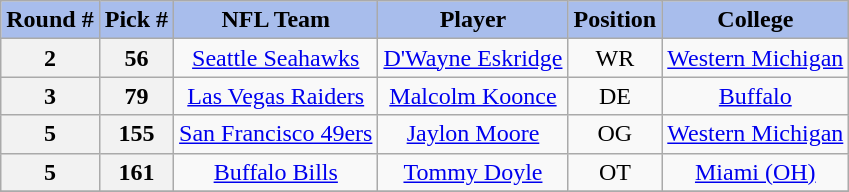<table class="wikitable sortable" border="1" style="text-align: center;">
<tr>
<th style="background:#A8BDEC;">Round #</th>
<th style="background:#A8BDEC;">Pick #</th>
<th style="background:#A8BDEC;">NFL Team</th>
<th style="background:#A8BDEC;">Player</th>
<th style="background:#A8BDEC;">Position</th>
<th style="background:#A8BDEC;">College</th>
</tr>
<tr>
<th>2</th>
<th>56</th>
<td><a href='#'>Seattle Seahawks</a></td>
<td><a href='#'>D'Wayne Eskridge</a></td>
<td>WR</td>
<td><a href='#'>Western Michigan</a></td>
</tr>
<tr>
<th>3</th>
<th>79</th>
<td><a href='#'>Las Vegas Raiders</a></td>
<td><a href='#'>Malcolm Koonce</a></td>
<td>DE</td>
<td><a href='#'>Buffalo</a></td>
</tr>
<tr>
<th>5</th>
<th>155</th>
<td><a href='#'>San Francisco 49ers</a></td>
<td><a href='#'>Jaylon Moore</a></td>
<td>OG</td>
<td><a href='#'>Western Michigan</a></td>
</tr>
<tr>
<th>5</th>
<th>161</th>
<td><a href='#'>Buffalo Bills</a></td>
<td><a href='#'>Tommy Doyle</a></td>
<td>OT</td>
<td><a href='#'>Miami (OH)</a></td>
</tr>
<tr>
</tr>
</table>
